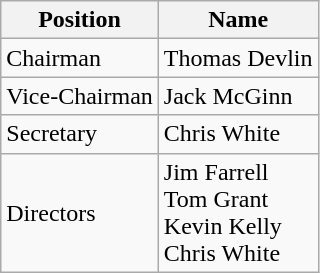<table class="wikitable">
<tr>
<th>Position</th>
<th>Name</th>
</tr>
<tr>
<td>Chairman</td>
<td>Thomas Devlin</td>
</tr>
<tr>
<td>Vice-Chairman</td>
<td>Jack McGinn</td>
</tr>
<tr>
<td>Secretary</td>
<td>Chris White</td>
</tr>
<tr>
<td>Directors</td>
<td>Jim Farrell<br>Tom Grant<br>Kevin Kelly<br>Chris White</td>
</tr>
</table>
